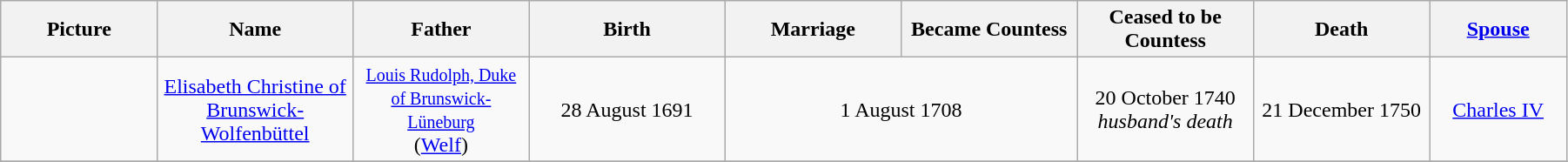<table width=95% class="wikitable">
<tr>
<th width = "8%">Picture</th>
<th width = "10%">Name</th>
<th width = "9%">Father</th>
<th width = "10%">Birth</th>
<th width = "9%">Marriage</th>
<th width = "9%">Became Countess</th>
<th width = "9%">Ceased to be Countess</th>
<th width = "9%">Death</th>
<th width = "7%"><a href='#'>Spouse</a></th>
</tr>
<tr>
<td align="center"></td>
<td align="center"><a href='#'>Elisabeth Christine of Brunswick-Wolfenbüttel</a></td>
<td align="center"><small><a href='#'>Louis Rudolph, Duke of Brunswick-Lüneburg</a></small><br>(<a href='#'>Welf</a>)</td>
<td align="center">28 August 1691</td>
<td align="center" colspan="2">1 August 1708</td>
<td align="center">20 October 1740<br><em>husband's death</em></td>
<td align="center">21 December 1750</td>
<td align="center"><a href='#'>Charles IV</a></td>
</tr>
<tr>
</tr>
</table>
